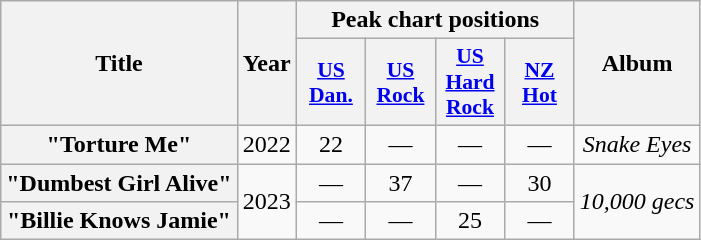<table class="wikitable plainrowheaders" style="text-align:center">
<tr>
<th rowspan="2">Title</th>
<th rowspan="2">Year</th>
<th colspan="4">Peak chart positions</th>
<th rowspan="2">Album</th>
</tr>
<tr>
<th scope="col" style="width:2.75em;font-size:90%;"><a href='#'>US<br>Dan.</a><br></th>
<th scope="col" style="width:2.75em;font-size:90%;"><a href='#'>US<br>Rock</a><br></th>
<th scope="col" style="width:2.75em;font-size:90%;"><a href='#'>US<br>Hard<br>Rock</a><br></th>
<th scope="col" style="width:2.75em;font-size:90%;"><a href='#'>NZ<br>Hot</a><br></th>
</tr>
<tr>
<th scope="row">"Torture Me"<br></th>
<td>2022</td>
<td>22</td>
<td>—</td>
<td>—</td>
<td>—</td>
<td><em>Snake Eyes</em></td>
</tr>
<tr>
<th scope="row">"Dumbest Girl Alive"</th>
<td rowspan="2">2023</td>
<td>—</td>
<td>37</td>
<td>—</td>
<td>30</td>
<td rowspan="2"><em>10,000 gecs</em></td>
</tr>
<tr>
<th scope="row">"Billie Knows Jamie"</th>
<td>—</td>
<td>—</td>
<td>25</td>
<td>—</td>
</tr>
</table>
